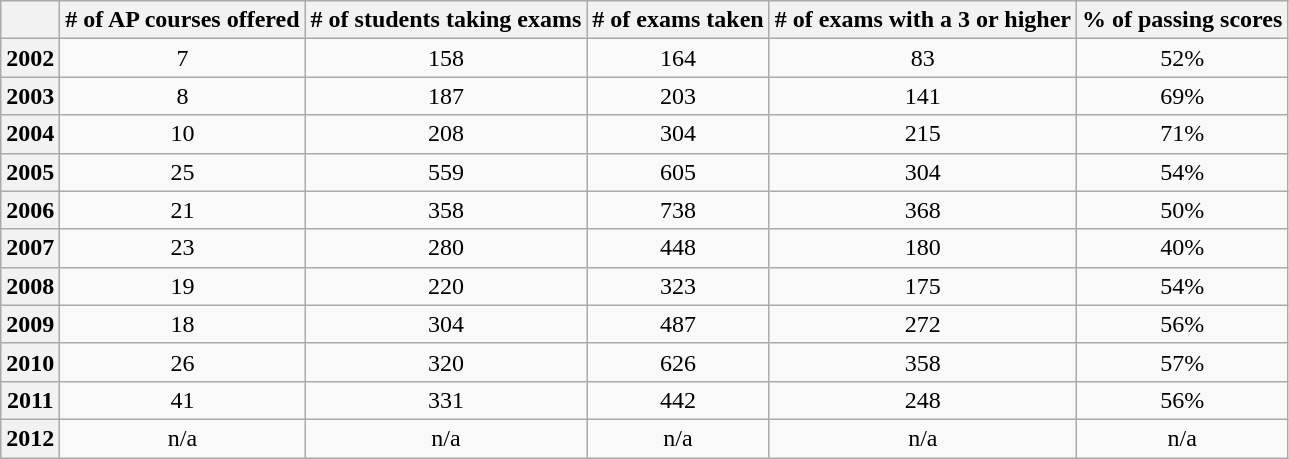<table class="wikitable" style="text-align:center">
<tr>
<th></th>
<th># of AP courses offered</th>
<th># of students taking exams</th>
<th># of exams taken</th>
<th># of exams with a 3 or higher</th>
<th>% of passing scores</th>
</tr>
<tr>
<th>2002</th>
<td>7</td>
<td>158</td>
<td>164</td>
<td>83</td>
<td>52%</td>
</tr>
<tr>
<th>2003</th>
<td>8</td>
<td>187</td>
<td>203</td>
<td>141</td>
<td>69%</td>
</tr>
<tr>
<th>2004</th>
<td>10</td>
<td>208</td>
<td>304</td>
<td>215</td>
<td>71%</td>
</tr>
<tr>
<th>2005</th>
<td>25</td>
<td>559</td>
<td>605</td>
<td>304</td>
<td>54%</td>
</tr>
<tr>
<th>2006</th>
<td>21</td>
<td>358</td>
<td>738</td>
<td>368</td>
<td>50%</td>
</tr>
<tr>
<th>2007</th>
<td>23</td>
<td>280</td>
<td>448</td>
<td>180</td>
<td>40%</td>
</tr>
<tr>
<th>2008</th>
<td>19</td>
<td>220</td>
<td>323</td>
<td>175</td>
<td>54%</td>
</tr>
<tr>
<th>2009</th>
<td>18</td>
<td>304</td>
<td>487</td>
<td>272</td>
<td>56%</td>
</tr>
<tr>
<th>2010</th>
<td>26</td>
<td>320</td>
<td>626</td>
<td>358</td>
<td>57%</td>
</tr>
<tr>
<th>2011</th>
<td>41</td>
<td>331</td>
<td>442</td>
<td>248</td>
<td>56%</td>
</tr>
<tr>
<th>2012</th>
<td>n/a</td>
<td>n/a</td>
<td>n/a</td>
<td>n/a</td>
<td>n/a</td>
</tr>
</table>
